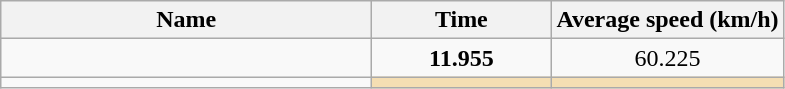<table class="wikitable" style="text-align:center;">
<tr>
<th style="width:15em">Name</th>
<th style="width:7em">Time</th>
<th>Average speed (km/h)</th>
</tr>
<tr>
<td align=left></td>
<td><strong>11.955</strong></td>
<td>60.225</td>
</tr>
<tr>
<td align=left></td>
<td bgcolor=wheat></td>
<td bgcolor=wheat></td>
</tr>
</table>
